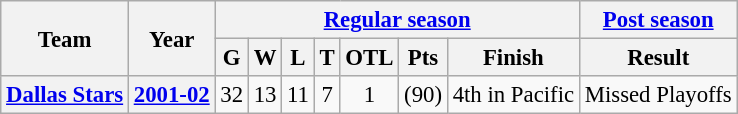<table class="wikitable" style="font-size: 95%; text-align:center;">
<tr>
<th rowspan="2">Team</th>
<th rowspan="2">Year</th>
<th colspan="7"><a href='#'>Regular season</a></th>
<th colspan="1"><a href='#'>Post season</a></th>
</tr>
<tr>
<th>G</th>
<th>W</th>
<th>L</th>
<th>T</th>
<th>OTL</th>
<th>Pts</th>
<th>Finish</th>
<th>Result</th>
</tr>
<tr>
<th><a href='#'>Dallas Stars</a></th>
<th><a href='#'>2001-02</a></th>
<td>32</td>
<td>13</td>
<td>11</td>
<td>7</td>
<td>1</td>
<td>(90)</td>
<td>4th in Pacific</td>
<td>Missed Playoffs</td>
</tr>
</table>
